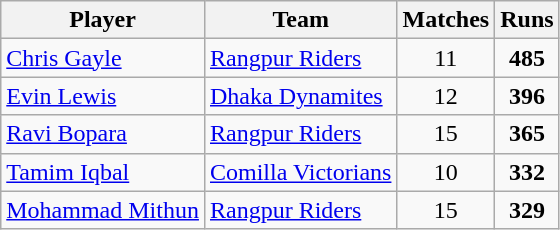<table class="wikitable" style="text-align: center;">
<tr>
<th>Player</th>
<th>Team</th>
<th>Matches</th>
<th>Runs</th>
</tr>
<tr>
<td style="text-align:left"><a href='#'>Chris Gayle</a></td>
<td style="text-align:left"><a href='#'>Rangpur Riders</a></td>
<td>11</td>
<td><strong>485</strong></td>
</tr>
<tr>
<td style="text-align:left"><a href='#'>Evin Lewis</a></td>
<td style="text-align:left"><a href='#'>Dhaka Dynamites</a></td>
<td>12</td>
<td><strong>396</strong></td>
</tr>
<tr>
<td style="text-align:left"><a href='#'>Ravi Bopara</a></td>
<td style="text-align:left"><a href='#'>Rangpur Riders</a></td>
<td>15</td>
<td><strong>365</strong></td>
</tr>
<tr>
<td style="text-align:left"><a href='#'>Tamim Iqbal</a></td>
<td style="text-align:left"><a href='#'>Comilla Victorians</a></td>
<td>10</td>
<td><strong>332</strong></td>
</tr>
<tr>
<td style="text-align:left"><a href='#'>Mohammad Mithun</a></td>
<td style="text-align:left"><a href='#'>Rangpur Riders</a></td>
<td>15</td>
<td><strong>329</strong></td>
</tr>
</table>
